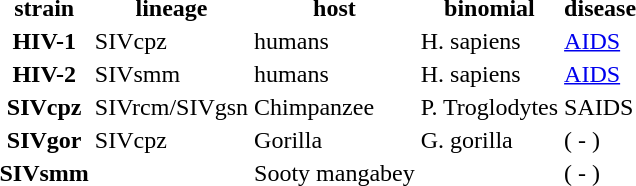<table>
<tr>
<th>strain</th>
<th>lineage</th>
<th>host</th>
<th>binomial</th>
<th>disease</th>
</tr>
<tr>
<th>HIV-1</th>
<td>SIVcpz</td>
<td>humans</td>
<td>H. sapiens</td>
<td><a href='#'>AIDS</a></td>
</tr>
<tr>
<th>HIV-2</th>
<td>SIVsmm</td>
<td>humans</td>
<td>H. sapiens</td>
<td><a href='#'>AIDS</a></td>
</tr>
<tr>
<th>SIVcpz</th>
<td>SIVrcm/SIVgsn</td>
<td>Chimpanzee</td>
<td>P. Troglodytes</td>
<td>SAIDS</td>
</tr>
<tr>
<th>SIVgor</th>
<td>SIVcpz</td>
<td>Gorilla</td>
<td>G. gorilla</td>
<td>( - )</td>
</tr>
<tr>
<th>SIVsmm</th>
<td></td>
<td>Sooty mangabey</td>
<td></td>
<td>( - )</td>
</tr>
</table>
